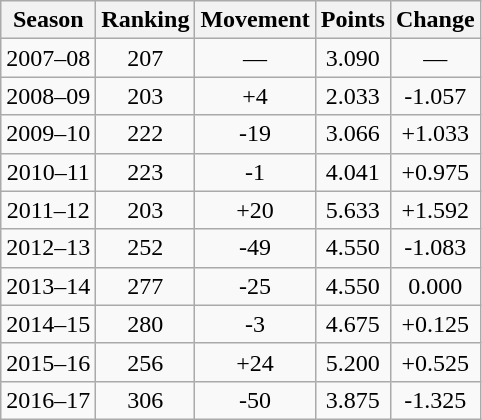<table class="wikitable plainrowheaders sortable" style="text-align: center;">
<tr>
<th>Season</th>
<th>Ranking</th>
<th>Movement</th>
<th>Points</th>
<th>Change</th>
</tr>
<tr>
<td>2007–08</td>
<td>207</td>
<td>—</td>
<td>3.090</td>
<td>—</td>
</tr>
<tr>
<td>2008–09</td>
<td>203</td>
<td> +4</td>
<td>2.033</td>
<td> -1.057</td>
</tr>
<tr>
<td>2009–10</td>
<td>222</td>
<td> -19</td>
<td>3.066</td>
<td> +1.033</td>
</tr>
<tr>
<td>2010–11</td>
<td>223</td>
<td> -1</td>
<td>4.041</td>
<td> +0.975</td>
</tr>
<tr>
<td>2011–12</td>
<td>203</td>
<td> +20</td>
<td>5.633</td>
<td> +1.592</td>
</tr>
<tr>
<td>2012–13</td>
<td>252</td>
<td> -49</td>
<td>4.550</td>
<td> -1.083</td>
</tr>
<tr>
<td>2013–14</td>
<td>277</td>
<td> -25</td>
<td>4.550</td>
<td> 0.000</td>
</tr>
<tr>
<td>2014–15</td>
<td>280</td>
<td> -3</td>
<td>4.675</td>
<td> +0.125</td>
</tr>
<tr>
<td>2015–16</td>
<td>256</td>
<td> +24</td>
<td>5.200</td>
<td> +0.525</td>
</tr>
<tr>
<td>2016–17</td>
<td>306</td>
<td> -50</td>
<td>3.875</td>
<td> -1.325</td>
</tr>
</table>
